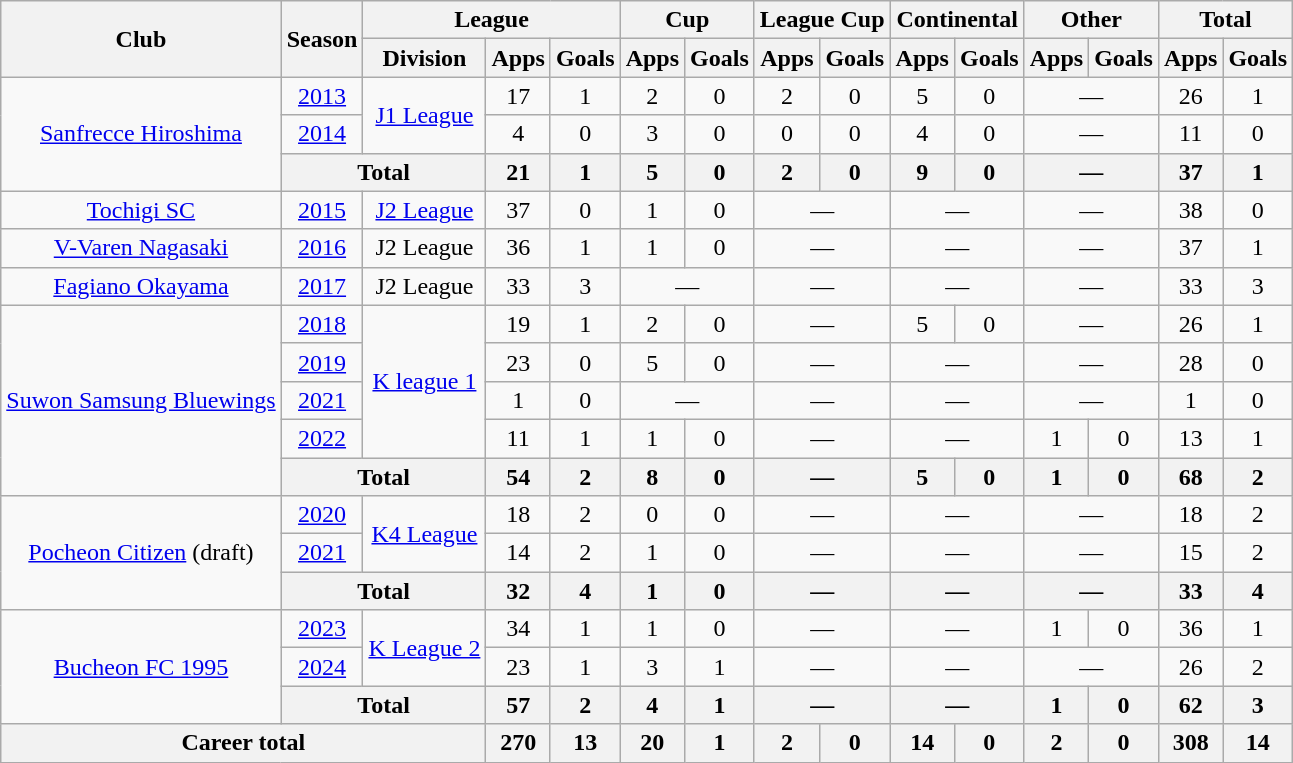<table class="wikitable" style="text-align:center">
<tr>
<th rowspan=2>Club</th>
<th rowspan=2>Season</th>
<th colspan=3>League</th>
<th colspan=2>Cup</th>
<th colspan=2>League Cup</th>
<th colspan=2>Continental</th>
<th colspan=2>Other</th>
<th colspan=2>Total</th>
</tr>
<tr>
<th>Division</th>
<th>Apps</th>
<th>Goals</th>
<th>Apps</th>
<th>Goals</th>
<th>Apps</th>
<th>Goals</th>
<th>Apps</th>
<th>Goals</th>
<th>Apps</th>
<th>Goals</th>
<th>Apps</th>
<th>Goals</th>
</tr>
<tr>
<td rowspan="3"><a href='#'>Sanfrecce Hiroshima</a></td>
<td><a href='#'>2013</a></td>
<td rowspan="2"><a href='#'>J1 League</a></td>
<td>17</td>
<td>1</td>
<td>2</td>
<td>0</td>
<td>2</td>
<td>0</td>
<td>5</td>
<td>0</td>
<td colspan="2">—</td>
<td>26</td>
<td>1</td>
</tr>
<tr>
<td><a href='#'>2014</a></td>
<td>4</td>
<td>0</td>
<td>3</td>
<td>0</td>
<td>0</td>
<td>0</td>
<td>4</td>
<td>0</td>
<td colspan="2">—</td>
<td>11</td>
<td>0</td>
</tr>
<tr>
<th colspan="2">Total</th>
<th>21</th>
<th>1</th>
<th>5</th>
<th>0</th>
<th>2</th>
<th>0</th>
<th>9</th>
<th>0</th>
<th colspan="2">—</th>
<th>37</th>
<th>1</th>
</tr>
<tr>
<td><a href='#'>Tochigi SC</a></td>
<td><a href='#'>2015</a></td>
<td><a href='#'>J2 League</a></td>
<td>37</td>
<td>0</td>
<td>1</td>
<td>0</td>
<td colspan="2">—</td>
<td colspan="2">—</td>
<td colspan="2">—</td>
<td>38</td>
<td>0</td>
</tr>
<tr>
<td><a href='#'>V-Varen Nagasaki</a></td>
<td><a href='#'>2016</a></td>
<td>J2 League</td>
<td>36</td>
<td>1</td>
<td>1</td>
<td>0</td>
<td colspan="2">—</td>
<td colspan="2">—</td>
<td colspan="2">—</td>
<td>37</td>
<td>1</td>
</tr>
<tr>
<td><a href='#'>Fagiano Okayama</a></td>
<td><a href='#'>2017</a></td>
<td>J2 League</td>
<td>33</td>
<td>3</td>
<td colspan="2">—</td>
<td colspan="2">—</td>
<td colspan="2">—</td>
<td colspan="2">—</td>
<td>33</td>
<td>3</td>
</tr>
<tr>
<td rowspan="5"><a href='#'>Suwon Samsung Bluewings</a></td>
<td><a href='#'>2018</a></td>
<td rowspan="4"><a href='#'>K league 1</a></td>
<td>19</td>
<td>1</td>
<td>2</td>
<td>0</td>
<td colspan="2">—</td>
<td>5</td>
<td>0</td>
<td colspan="2">—</td>
<td>26</td>
<td>1</td>
</tr>
<tr>
<td><a href='#'>2019</a></td>
<td>23</td>
<td>0</td>
<td>5</td>
<td>0</td>
<td colspan="2">—</td>
<td colspan="2">—</td>
<td colspan="2">—</td>
<td>28</td>
<td>0</td>
</tr>
<tr>
<td><a href='#'>2021</a></td>
<td>1</td>
<td>0</td>
<td colspan="2">—</td>
<td colspan="2">—</td>
<td colspan="2">—</td>
<td colspan="2">—</td>
<td>1</td>
<td>0</td>
</tr>
<tr>
<td><a href='#'>2022</a></td>
<td>11</td>
<td>1</td>
<td>1</td>
<td>0</td>
<td colspan="2">—</td>
<td colspan="2">—</td>
<td>1</td>
<td>0</td>
<td>13</td>
<td>1</td>
</tr>
<tr>
<th colspan="2">Total</th>
<th>54</th>
<th>2</th>
<th>8</th>
<th>0</th>
<th colspan="2">—</th>
<th>5</th>
<th>0</th>
<th>1</th>
<th>0</th>
<th>68</th>
<th>2</th>
</tr>
<tr>
<td rowspan="3"><a href='#'>Pocheon Citizen</a> (draft)</td>
<td><a href='#'>2020</a></td>
<td rowspan="2"><a href='#'>K4 League</a></td>
<td>18</td>
<td>2</td>
<td>0</td>
<td>0</td>
<td colspan="2">—</td>
<td colspan="2">—</td>
<td colspan="2">—</td>
<td>18</td>
<td>2</td>
</tr>
<tr>
<td><a href='#'>2021</a></td>
<td>14</td>
<td>2</td>
<td>1</td>
<td>0</td>
<td colspan="2">—</td>
<td colspan="2">—</td>
<td colspan="2">—</td>
<td>15</td>
<td>2</td>
</tr>
<tr>
<th colspan="2">Total</th>
<th>32</th>
<th>4</th>
<th>1</th>
<th>0</th>
<th colspan="2">—</th>
<th colspan="2">—</th>
<th colspan="2">—</th>
<th>33</th>
<th>4</th>
</tr>
<tr>
<td rowspan="3"><a href='#'>Bucheon FC 1995</a></td>
<td><a href='#'>2023</a></td>
<td rowspan="2"><a href='#'>K League 2</a></td>
<td>34</td>
<td>1</td>
<td>1</td>
<td>0</td>
<td colspan="2">—</td>
<td colspan="2">—</td>
<td>1</td>
<td>0</td>
<td>36</td>
<td>1</td>
</tr>
<tr>
<td><a href='#'>2024</a></td>
<td>23</td>
<td>1</td>
<td>3</td>
<td>1</td>
<td colspan="2">—</td>
<td colspan="2">—</td>
<td colspan="2">—</td>
<td>26</td>
<td>2</td>
</tr>
<tr>
<th colspan="2">Total</th>
<th>57</th>
<th>2</th>
<th>4</th>
<th>1</th>
<th colspan="2">—</th>
<th colspan="2">—</th>
<th>1</th>
<th>0</th>
<th>62</th>
<th>3</th>
</tr>
<tr>
<th colspan="3">Career total</th>
<th>270</th>
<th>13</th>
<th>20</th>
<th>1</th>
<th>2</th>
<th>0</th>
<th>14</th>
<th>0</th>
<th>2</th>
<th>0</th>
<th>308</th>
<th>14</th>
</tr>
</table>
